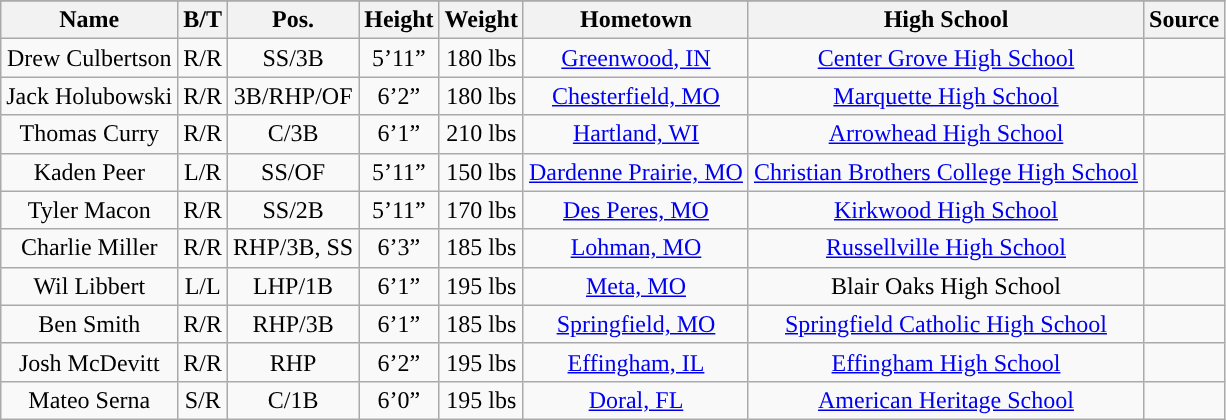<table class="wikitable sortable collapsible">
<tr>
</tr>
<tr>
<th style="text-align:center; ">Name</th>
<th style="text-align:center; ">B/T</th>
<th style="text-align:center; ">Pos.</th>
<th style="text-align:center; ">Height</th>
<th style="text-align:center; ">Weight</th>
<th style="text-align:center; ">Hometown</th>
<th style="text-align:center; ">High School</th>
<th style="text-align:center; ">Source</th>
</tr>
<tr align="center">
<td>Drew Culbertson</td>
<td>R/R</td>
<td>SS/3B</td>
<td>5’11”</td>
<td>180 lbs</td>
<td><a href='#'>Greenwood, IN</a></td>
<td><a href='#'>Center Grove High School</a></td>
<td></td>
</tr>
<tr align="center">
<td>Jack Holubowski</td>
<td>R/R</td>
<td>3B/RHP/OF</td>
<td>6’2”</td>
<td>180 lbs</td>
<td><a href='#'>Chesterfield, MO</a></td>
<td><a href='#'>Marquette High School</a></td>
<td></td>
</tr>
<tr align="center">
<td>Thomas Curry</td>
<td>R/R</td>
<td>C/3B</td>
<td>6’1”</td>
<td>210 lbs</td>
<td><a href='#'>Hartland, WI</a></td>
<td><a href='#'>Arrowhead High School</a></td>
<td></td>
</tr>
<tr align="center">
<td>Kaden Peer</td>
<td>L/R</td>
<td>SS/OF</td>
<td>5’11”</td>
<td>150 lbs</td>
<td><a href='#'>Dardenne Prairie, MO</a></td>
<td><a href='#'>Christian Brothers College High School</a></td>
<td></td>
</tr>
<tr align="center">
<td>Tyler Macon</td>
<td>R/R</td>
<td>SS/2B</td>
<td>5’11”</td>
<td>170 lbs</td>
<td><a href='#'>Des Peres, MO</a></td>
<td><a href='#'>Kirkwood High School</a></td>
<td></td>
</tr>
<tr align="center">
<td>Charlie Miller</td>
<td>R/R</td>
<td>RHP/3B, SS</td>
<td>6’3”</td>
<td>185 lbs</td>
<td><a href='#'>Lohman, MO</a></td>
<td><a href='#'>Russellville High School</a></td>
<td></td>
</tr>
<tr align="center">
<td>Wil Libbert</td>
<td>L/L</td>
<td>LHP/1B</td>
<td>6’1”</td>
<td>195 lbs</td>
<td><a href='#'>Meta, MO</a></td>
<td>Blair Oaks High School</td>
<td></td>
</tr>
<tr align="center">
<td>Ben Smith</td>
<td>R/R</td>
<td>RHP/3B</td>
<td>6’1”</td>
<td>185 lbs</td>
<td><a href='#'>Springfield, MO</a></td>
<td><a href='#'>Springfield Catholic High School</a></td>
<td></td>
</tr>
<tr align="center">
<td>Josh McDevitt</td>
<td>R/R</td>
<td>RHP</td>
<td>6’2”</td>
<td>195 lbs</td>
<td><a href='#'>Effingham, IL</a></td>
<td><a href='#'>Effingham High School</a></td>
<td></td>
</tr>
<tr align="center">
<td>Mateo Serna</td>
<td>S/R</td>
<td>C/1B</td>
<td>6’0”</td>
<td>195 lbs</td>
<td><a href='#'>Doral, FL</a></td>
<td><a href='#'>American Heritage School</a></td>
<td></td>
</tr>
</table>
